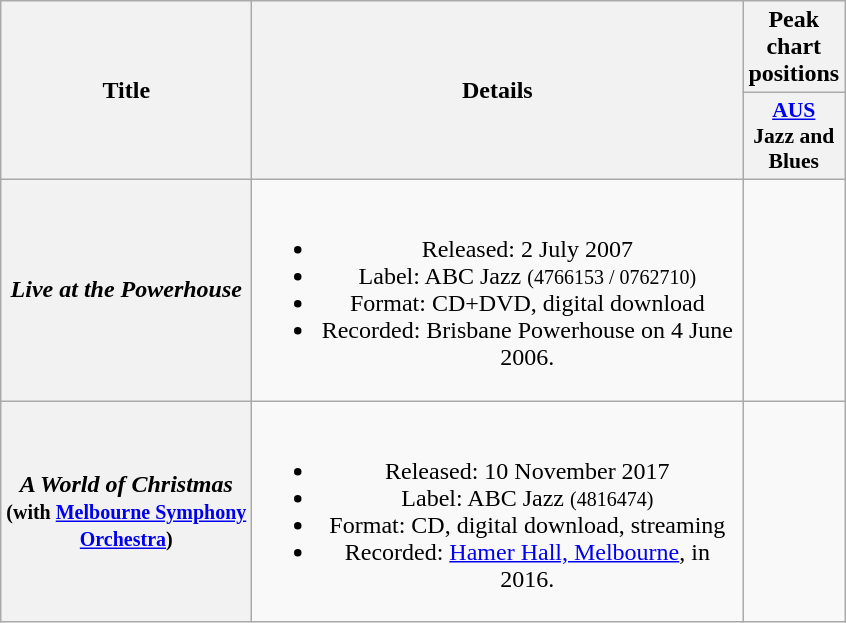<table class="wikitable plainrowheaders" style="text-align:center;" border="1">
<tr>
<th scope="col" rowspan="2" style="width:10em;">Title</th>
<th scope="col" rowspan="2" style="width:20em;">Details</th>
<th scope="col" colspan="1">Peak chart positions</th>
</tr>
<tr>
<th scope="col" style="width:3em;font-size:90%;"><a href='#'>AUS</a><br>Jazz and Blues<br></th>
</tr>
<tr>
<th scope="row"><em>Live at the Powerhouse</em></th>
<td><br><ul><li>Released: 2 July 2007</li><li>Label: ABC Jazz <small>(4766153 / 0762710)</small></li><li>Format: CD+DVD, digital download</li><li>Recorded: Brisbane Powerhouse on 4 June 2006.</li></ul></td>
<td></td>
</tr>
<tr>
<th scope="row"><em>A World of Christmas</em><br><small>(with <a href='#'>Melbourne Symphony Orchestra</a>)</small></th>
<td><br><ul><li>Released: 10 November 2017</li><li>Label: ABC Jazz <small>(4816474)</small></li><li>Format: CD, digital download, streaming</li><li>Recorded: <a href='#'>Hamer Hall, Melbourne</a>, in 2016.</li></ul></td>
<td></td>
</tr>
</table>
